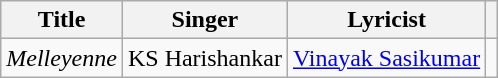<table class="wikitable">
<tr>
<th>Title</th>
<th>Singer</th>
<th>Lyricist</th>
<th></th>
</tr>
<tr>
<td><em>Melleyenne</em></td>
<td>KS Harishankar</td>
<td><a href='#'>Vinayak Sasikumar</a></td>
<td></td>
</tr>
</table>
